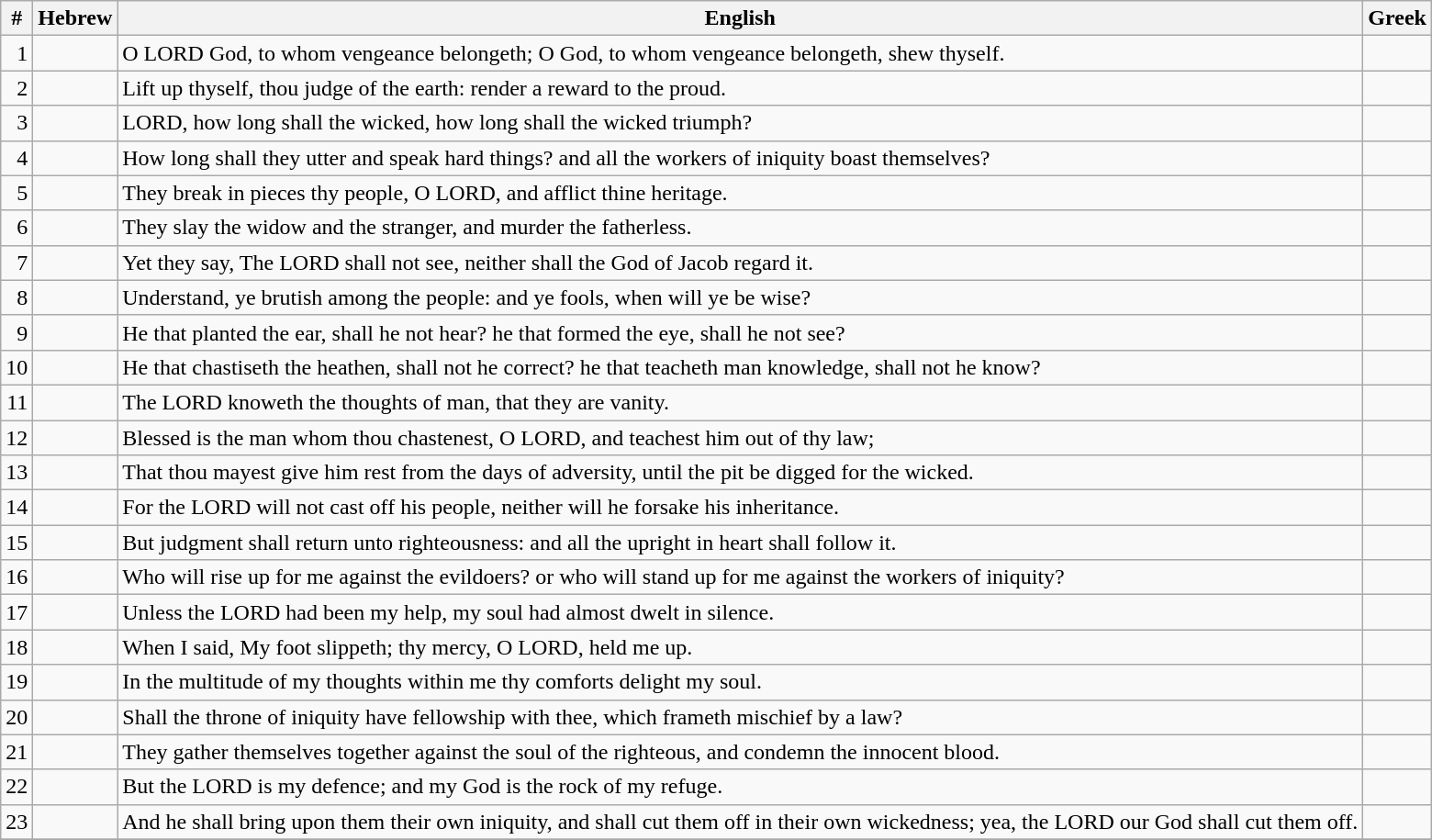<table class=wikitable>
<tr>
<th>#</th>
<th>Hebrew</th>
<th>English</th>
<th>Greek</th>
</tr>
<tr>
<td style="text-align:right">1</td>
<td style="text-align:right"></td>
<td>O LORD God, to whom vengeance belongeth; O God, to whom vengeance belongeth, shew thyself.</td>
<td></td>
</tr>
<tr>
<td style="text-align:right">2</td>
<td style="text-align:right"></td>
<td>Lift up thyself, thou judge of the earth: render a reward to the proud.</td>
<td></td>
</tr>
<tr>
<td style="text-align:right">3</td>
<td style="text-align:right"></td>
<td>LORD, how long shall the wicked, how long shall the wicked triumph?</td>
<td></td>
</tr>
<tr>
<td style="text-align:right">4</td>
<td style="text-align:right"></td>
<td>How long shall they utter and speak hard things? and all the workers of iniquity boast themselves?</td>
<td></td>
</tr>
<tr>
<td style="text-align:right">5</td>
<td style="text-align:right"></td>
<td>They break in pieces thy people, O LORD, and afflict thine heritage.</td>
<td></td>
</tr>
<tr>
<td style="text-align:right">6</td>
<td style="text-align:right"></td>
<td>They slay the widow and the stranger, and murder the fatherless.</td>
<td></td>
</tr>
<tr>
<td style="text-align:right">7</td>
<td style="text-align:right"></td>
<td>Yet they say, The LORD shall not see, neither shall the God of Jacob regard it.</td>
<td></td>
</tr>
<tr>
<td style="text-align:right">8</td>
<td style="text-align:right"></td>
<td>Understand, ye brutish among the people: and ye fools, when will ye be wise?</td>
<td></td>
</tr>
<tr>
<td style="text-align:right">9</td>
<td style="text-align:right"></td>
<td>He that planted the ear, shall he not hear? he that formed the eye, shall he not see?</td>
<td></td>
</tr>
<tr>
<td style="text-align:right">10</td>
<td style="text-align:right"></td>
<td>He that chastiseth the heathen, shall not he correct? he that teacheth man knowledge, shall not he know?</td>
<td></td>
</tr>
<tr>
<td style="text-align:right">11</td>
<td style="text-align:right"></td>
<td>The LORD knoweth the thoughts of man, that they are vanity.</td>
<td></td>
</tr>
<tr>
<td style="text-align:right">12</td>
<td style="text-align:right"></td>
<td>Blessed is the man whom thou chastenest, O LORD, and teachest him out of thy law;</td>
<td></td>
</tr>
<tr>
<td style="text-align:right">13</td>
<td style="text-align:right"></td>
<td>That thou mayest give him rest from the days of adversity, until the pit be digged for the wicked.</td>
<td></td>
</tr>
<tr>
<td style="text-align:right">14</td>
<td style="text-align:right"></td>
<td>For the LORD will not cast off his people, neither will he forsake his inheritance.</td>
<td></td>
</tr>
<tr>
<td style="text-align:right">15</td>
<td style="text-align:right"></td>
<td>But judgment shall return unto righteousness: and all the upright in heart shall follow it.</td>
<td></td>
</tr>
<tr>
<td style="text-align:right">16</td>
<td style="text-align:right"></td>
<td>Who will rise up for me against the evildoers? or who will stand up for me against the workers of iniquity?</td>
<td></td>
</tr>
<tr>
<td style="text-align:right">17</td>
<td style="text-align:right"></td>
<td>Unless the LORD had been my help, my soul had almost dwelt in silence.</td>
<td></td>
</tr>
<tr>
<td style="text-align:right">18</td>
<td style="text-align:right"></td>
<td>When I said, My foot slippeth; thy mercy, O LORD, held me up.</td>
<td></td>
</tr>
<tr>
<td style="text-align:right">19</td>
<td style="text-align:right"></td>
<td>In the multitude of my thoughts within me thy comforts delight my soul.</td>
<td></td>
</tr>
<tr>
<td style="text-align:right">20</td>
<td style="text-align:right"></td>
<td>Shall the throne of iniquity have fellowship with thee, which frameth mischief by a law?</td>
<td></td>
</tr>
<tr>
<td style="text-align:right">21</td>
<td style="text-align:right"></td>
<td>They gather themselves together against the soul of the righteous, and condemn the innocent blood.</td>
<td></td>
</tr>
<tr>
<td style="text-align:right">22</td>
<td style="text-align:right"></td>
<td>But the LORD is my defence; and my God is the rock of my refuge.</td>
<td></td>
</tr>
<tr>
<td style="text-align:right">23</td>
<td style="text-align:right"></td>
<td>And he shall bring upon them their own iniquity, and shall cut them off in their own wickedness; yea, the LORD our God shall cut them off.</td>
<td></td>
</tr>
<tr>
</tr>
</table>
